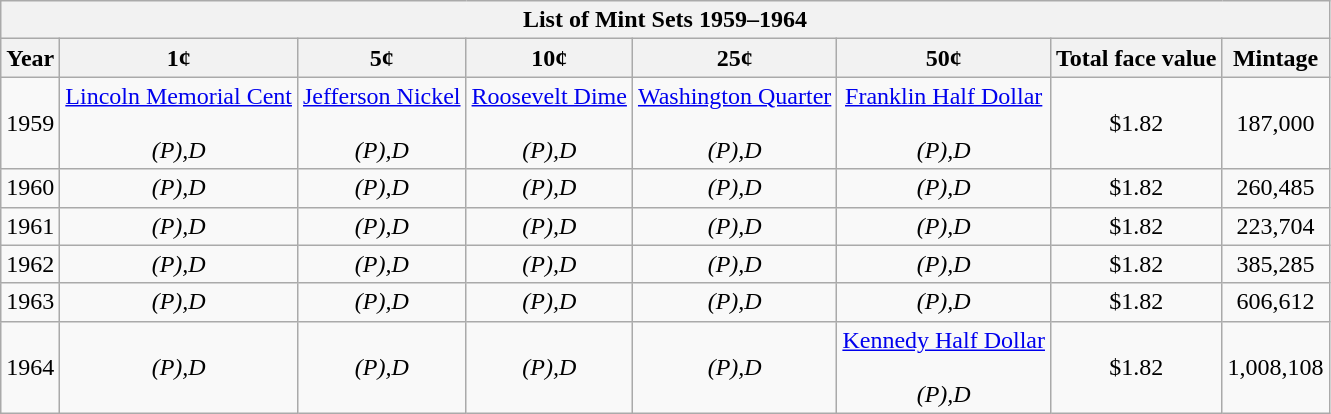<table class="wikitable mw-collapsible mw-collapsed">
<tr>
<th colspan="8">List of Mint Sets 1959–1964</th>
</tr>
<tr>
<th align="center">Year</th>
<th align="center">1¢</th>
<th align="center">5¢</th>
<th align="center">10¢</th>
<th align="center">25¢</th>
<th align="center">50¢</th>
<th align="center">Total face value</th>
<th align="center">Mintage</th>
</tr>
<tr>
<td align="center">1959</td>
<td align="center"><a href='#'>Lincoln Memorial Cent</a><br><br><em>(P),D</em></td>
<td align="center"><a href='#'>Jefferson Nickel</a><br><br><em>(P),D</em></td>
<td align="center"><a href='#'>Roosevelt Dime</a><br><br><em>(P),D</em></td>
<td align="center"><a href='#'>Washington Quarter</a><br><br><em>(P),D</em></td>
<td align="center"><a href='#'>Franklin Half Dollar</a><br><br><em>(P),D</em></td>
<td align="center">$1.82</td>
<td align="center">187,000</td>
</tr>
<tr>
<td align="center">1960</td>
<td align="center"><em>(P),D</em></td>
<td align="center"><em>(P),D</em></td>
<td align="center"><em>(P),D</em></td>
<td align="center"><em>(P),D</em></td>
<td align="center"><em>(P),D</em></td>
<td align="center">$1.82</td>
<td align="center">260,485</td>
</tr>
<tr>
<td align="center">1961</td>
<td align="center"><em>(P),D</em></td>
<td align="center"><em>(P),D</em></td>
<td align="center"><em>(P),D</em></td>
<td align="center"><em>(P),D</em></td>
<td align="center"><em>(P),D</em></td>
<td align="center">$1.82</td>
<td align="center">223,704</td>
</tr>
<tr>
<td align="center">1962</td>
<td align="center"><em>(P),D</em></td>
<td align="center"><em>(P),D</em></td>
<td align="center"><em>(P),D</em></td>
<td align="center"><em>(P),D</em></td>
<td align="center"><em>(P),D</em></td>
<td align="center">$1.82</td>
<td align="center">385,285</td>
</tr>
<tr>
<td align="center">1963</td>
<td align="center"><em>(P),D</em></td>
<td align="center"><em>(P),D</em></td>
<td align="center"><em>(P),D</em></td>
<td align="center"><em>(P),D</em></td>
<td align="center"><em>(P),D</em></td>
<td align="center">$1.82</td>
<td align="center">606,612</td>
</tr>
<tr>
<td align="center">1964</td>
<td align="center"><em>(P),D</em></td>
<td align="center"><em>(P),D</em></td>
<td align="center"><em>(P),D</em></td>
<td align="center"><em>(P),D</em></td>
<td align="center"><a href='#'>Kennedy Half Dollar</a><br><br><em>(P),D</em></td>
<td align="center">$1.82</td>
<td align="center">1,008,108</td>
</tr>
</table>
